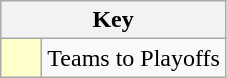<table class="wikitable" style="text-align: center;">
<tr>
<th colspan=2>Key</th>
</tr>
<tr>
<td style="background:#ffffcc; width:20px;"></td>
<td align=left>Teams to Playoffs</td>
</tr>
</table>
